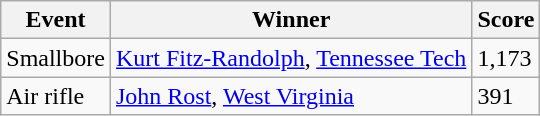<table class="wikitable sortable">
<tr>
<th>Event</th>
<th>Winner</th>
<th>Score</th>
</tr>
<tr>
<td>Smallbore</td>
<td><a href='#'>Kurt Fitz-Randolph</a>, <a href='#'>Tennessee Tech</a></td>
<td>1,173</td>
</tr>
<tr>
<td>Air rifle</td>
<td><a href='#'>John Rost</a>, <a href='#'>West Virginia</a></td>
<td>391</td>
</tr>
</table>
